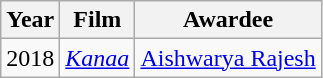<table class="wikitable">
<tr>
<th>Year</th>
<th>Film</th>
<th>Awardee</th>
</tr>
<tr>
<td>2018</td>
<td><em><a href='#'>Kanaa</a></em></td>
<td><a href='#'>Aishwarya Rajesh</a></td>
</tr>
</table>
